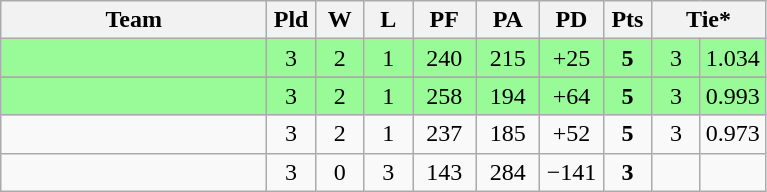<table class="wikitable" style="text-align:center;">
<tr>
<th width=170>Team</th>
<th width=25>Pld</th>
<th width=25>W</th>
<th width=25>L</th>
<th width=35>PF</th>
<th width=35>PA</th>
<th width=35>PD</th>
<th width=25>Pts</th>
<th colspan=2>Tie*</th>
</tr>
<tr bgcolor="#98fb98">
<td align="left"><em></em></td>
<td>3</td>
<td>2</td>
<td>1</td>
<td>240</td>
<td>215</td>
<td>+25</td>
<td><strong>5</strong></td>
<td width=25>3</td>
<td width=35>1.034</td>
</tr>
<tr>
</tr>
<tr bgcolor="#98fb98">
<td align="left"><em></em></td>
<td>3</td>
<td>2</td>
<td>1</td>
<td>258</td>
<td>194</td>
<td>+64</td>
<td><strong>5</strong></td>
<td>3</td>
<td>0.993</td>
</tr>
<tr>
<td align="left"></td>
<td>3</td>
<td>2</td>
<td>1</td>
<td>237</td>
<td>185</td>
<td>+52</td>
<td><strong>5</strong></td>
<td>3</td>
<td>0.973</td>
</tr>
<tr>
<td align="left"></td>
<td>3</td>
<td>0</td>
<td>3</td>
<td>143</td>
<td>284</td>
<td>−141</td>
<td><strong>3</strong></td>
<td></td>
<td></td>
</tr>
</table>
